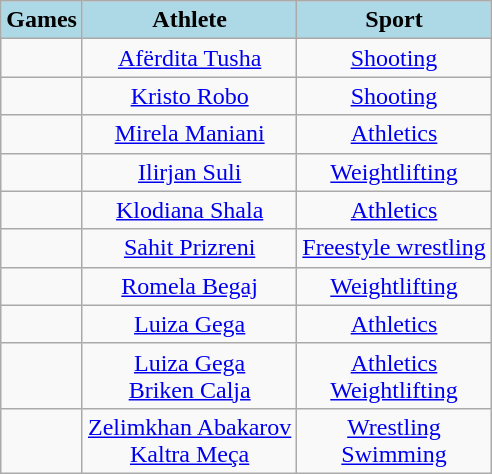<table class="wikitable" style="text-align:center">
<tr>
<th style="background-color:lightblue">Games</th>
<th style="background-color:lightblue">Athlete</th>
<th style="background-color:lightblue">Sport</th>
</tr>
<tr>
<td></td>
<td><a href='#'>Afërdita Tusha</a></td>
<td><a href='#'>Shooting</a></td>
</tr>
<tr>
<td></td>
<td><a href='#'>Kristo Robo</a></td>
<td><a href='#'>Shooting</a></td>
</tr>
<tr>
<td></td>
<td><a href='#'>Mirela Maniani</a></td>
<td><a href='#'>Athletics</a></td>
</tr>
<tr>
<td></td>
<td><a href='#'>Ilirjan Suli</a></td>
<td><a href='#'>Weightlifting</a></td>
</tr>
<tr>
<td></td>
<td><a href='#'>Klodiana Shala</a></td>
<td><a href='#'>Athletics</a></td>
</tr>
<tr>
<td></td>
<td><a href='#'>Sahit Prizreni</a></td>
<td><a href='#'>Freestyle wrestling</a></td>
</tr>
<tr>
<td></td>
<td><a href='#'>Romela Begaj</a></td>
<td><a href='#'>Weightlifting</a></td>
</tr>
<tr>
<td></td>
<td><a href='#'>Luiza Gega</a></td>
<td><a href='#'>Athletics</a></td>
</tr>
<tr>
<td></td>
<td><a href='#'>Luiza Gega</a><br><a href='#'>Briken Calja</a></td>
<td><a href='#'>Athletics</a><br><a href='#'>Weightlifting</a></td>
</tr>
<tr>
<td></td>
<td><a href='#'>Zelimkhan Abakarov</a><br><a href='#'>Kaltra Meça</a></td>
<td><a href='#'>Wrestling</a><br><a href='#'>Swimming</a></td>
</tr>
</table>
